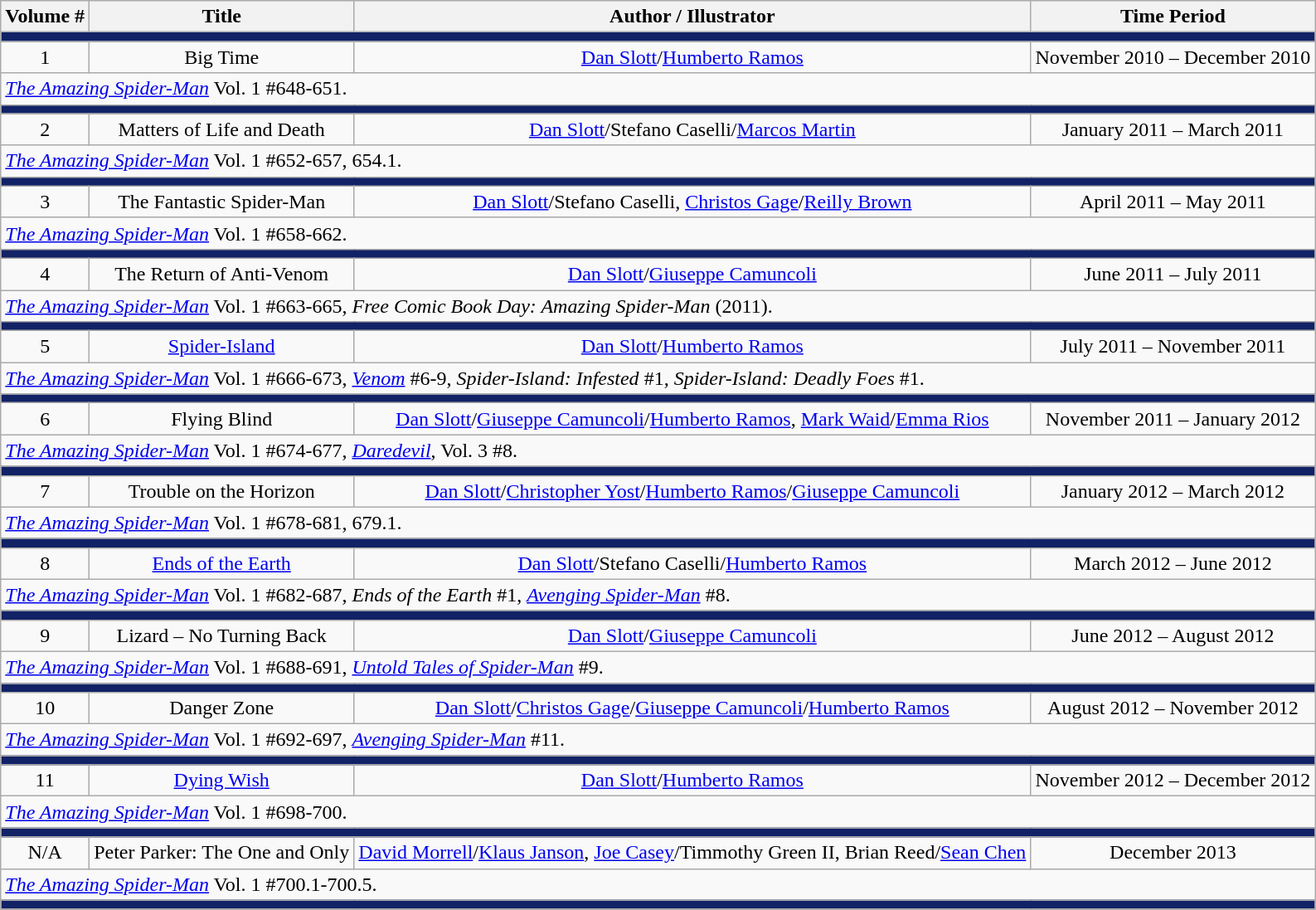<table class="wikitable">
<tr>
<th>Volume #</th>
<th>Title</th>
<th>Author / Illustrator</th>
<th>Time Period</th>
</tr>
<tr>
<td colspan="6" bgcolor="#112266"></td>
</tr>
<tr>
<td align="center">1</td>
<td align="center">Big Time</td>
<td align="center"><a href='#'>Dan Slott</a>/<a href='#'>Humberto Ramos</a></td>
<td align="center">November 2010 – December 2010</td>
</tr>
<tr>
<td colspan="6"><em><a href='#'>The Amazing Spider-Man</a></em> Vol. 1 #648-651.</td>
</tr>
<tr>
<td colspan="6" bgcolor="#112266"></td>
</tr>
<tr>
<td align="center">2</td>
<td align="center">Matters of Life and Death</td>
<td align="center"><a href='#'>Dan Slott</a>/Stefano Caselli/<a href='#'>Marcos Martin</a></td>
<td align="center">January 2011 – March 2011</td>
</tr>
<tr>
<td colspan="6"><em><a href='#'>The Amazing Spider-Man</a></em> Vol. 1 #652-657, 654.1.</td>
</tr>
<tr>
<td colspan="6" bgcolor="#112266"></td>
</tr>
<tr>
<td align="center">3</td>
<td align="center">The Fantastic Spider-Man</td>
<td align="center"><a href='#'>Dan Slott</a>/Stefano Caselli, <a href='#'>Christos Gage</a>/<a href='#'>Reilly Brown</a></td>
<td align="center">April 2011 – May 2011</td>
</tr>
<tr>
<td colspan="6"><em><a href='#'>The Amazing Spider-Man</a></em> Vol. 1 #658-662.</td>
</tr>
<tr>
<td colspan="6" bgcolor="#112266"></td>
</tr>
<tr>
<td align="center">4</td>
<td align="center">The Return of Anti-Venom</td>
<td align="center"><a href='#'>Dan Slott</a>/<a href='#'>Giuseppe Camuncoli</a></td>
<td align="center">June 2011 – July 2011</td>
</tr>
<tr>
<td colspan="6"><em><a href='#'>The Amazing Spider-Man</a></em> Vol. 1 #663-665, <em>Free Comic Book Day: Amazing Spider-Man</em> (2011).</td>
</tr>
<tr>
<td colspan="6" bgcolor="#112266"></td>
</tr>
<tr>
<td align="center">5</td>
<td align="center"><a href='#'>Spider-Island</a></td>
<td align="center"><a href='#'>Dan Slott</a>/<a href='#'>Humberto Ramos</a></td>
<td align="center">July 2011 – November 2011</td>
</tr>
<tr>
<td colspan="6"><em><a href='#'>The Amazing Spider-Man</a></em> Vol. 1 #666-673, <em><a href='#'>Venom</a></em> #6-9, <em>Spider-Island: Infested</em> #1, <em>Spider-Island: Deadly Foes</em> #1.</td>
</tr>
<tr>
<td colspan="6" bgcolor="#112266"></td>
</tr>
<tr>
<td align="center">6</td>
<td align="center">Flying Blind</td>
<td align="center"><a href='#'>Dan Slott</a>/<a href='#'>Giuseppe Camuncoli</a>/<a href='#'>Humberto Ramos</a>, <a href='#'>Mark Waid</a>/<a href='#'>Emma Rios</a></td>
<td align="center">November 2011 – January 2012</td>
</tr>
<tr>
<td colspan="6"><em><a href='#'>The Amazing Spider-Man</a></em> Vol. 1 #674-677, <em><a href='#'>Daredevil</a></em>, Vol. 3 #8.</td>
</tr>
<tr>
<td colspan="6" bgcolor="#112266"></td>
</tr>
<tr>
<td align="center">7</td>
<td align="center">Trouble on the Horizon</td>
<td align="center"><a href='#'>Dan Slott</a>/<a href='#'>Christopher Yost</a>/<a href='#'>Humberto Ramos</a>/<a href='#'>Giuseppe Camuncoli</a></td>
<td align="center">January 2012 – March 2012</td>
</tr>
<tr>
<td colspan="6"><em><a href='#'>The Amazing Spider-Man</a></em> Vol. 1 #678-681, 679.1.</td>
</tr>
<tr>
<td colspan="6" bgcolor="#112266"></td>
</tr>
<tr>
<td align="center">8</td>
<td align="center"><a href='#'>Ends of the Earth</a></td>
<td align="center"><a href='#'>Dan Slott</a>/Stefano Caselli/<a href='#'>Humberto Ramos</a></td>
<td align="center">March 2012 – June 2012</td>
</tr>
<tr>
<td colspan="6"><em><a href='#'>The Amazing Spider-Man</a></em> Vol. 1 #682-687, <em>Ends of the Earth</em> #1, <em><a href='#'>Avenging Spider-Man</a></em> #8.</td>
</tr>
<tr>
<td colspan="6" bgcolor="#112266"></td>
</tr>
<tr>
<td align="center">9</td>
<td align="center">Lizard – No Turning Back</td>
<td align="center"><a href='#'>Dan Slott</a>/<a href='#'>Giuseppe Camuncoli</a></td>
<td align="center">June 2012 – August 2012</td>
</tr>
<tr>
<td colspan="6"><em><a href='#'>The Amazing Spider-Man</a></em> Vol. 1 #688-691, <em><a href='#'>Untold Tales of Spider-Man</a></em> #9.</td>
</tr>
<tr>
<td colspan="6" bgcolor="#112266"></td>
</tr>
<tr>
<td align="center">10</td>
<td align="center">Danger Zone</td>
<td align="center"><a href='#'>Dan Slott</a>/<a href='#'>Christos Gage</a>/<a href='#'>Giuseppe Camuncoli</a>/<a href='#'>Humberto Ramos</a></td>
<td align="center">August 2012 – November 2012</td>
</tr>
<tr>
<td colspan="6"><em><a href='#'>The Amazing Spider-Man</a></em> Vol. 1 #692-697, <em><a href='#'>Avenging Spider-Man</a></em> #11.</td>
</tr>
<tr>
<td colspan="6" bgcolor="#112266"></td>
</tr>
<tr>
<td align="center">11</td>
<td align="center"><a href='#'>Dying Wish</a></td>
<td align="center"><a href='#'>Dan Slott</a>/<a href='#'>Humberto Ramos</a></td>
<td align="center">November 2012 – December 2012</td>
</tr>
<tr>
<td colspan="6"><em><a href='#'>The Amazing Spider-Man</a></em> Vol. 1 #698-700.</td>
</tr>
<tr>
<td colspan="6" bgcolor="#112266"></td>
</tr>
<tr>
<td align="center">N/A</td>
<td align="center">Peter Parker: The One and Only</td>
<td align="center"><a href='#'>David Morrell</a>/<a href='#'>Klaus Janson</a>, <a href='#'>Joe Casey</a>/Timmothy Green II, Brian Reed/<a href='#'>Sean Chen</a></td>
<td align="center">December 2013</td>
</tr>
<tr>
<td colspan="6"><em><a href='#'>The Amazing Spider-Man</a></em> Vol. 1 #700.1-700.5.</td>
</tr>
<tr>
<td colspan="6" bgcolor="#112266"></td>
</tr>
<tr>
</tr>
</table>
